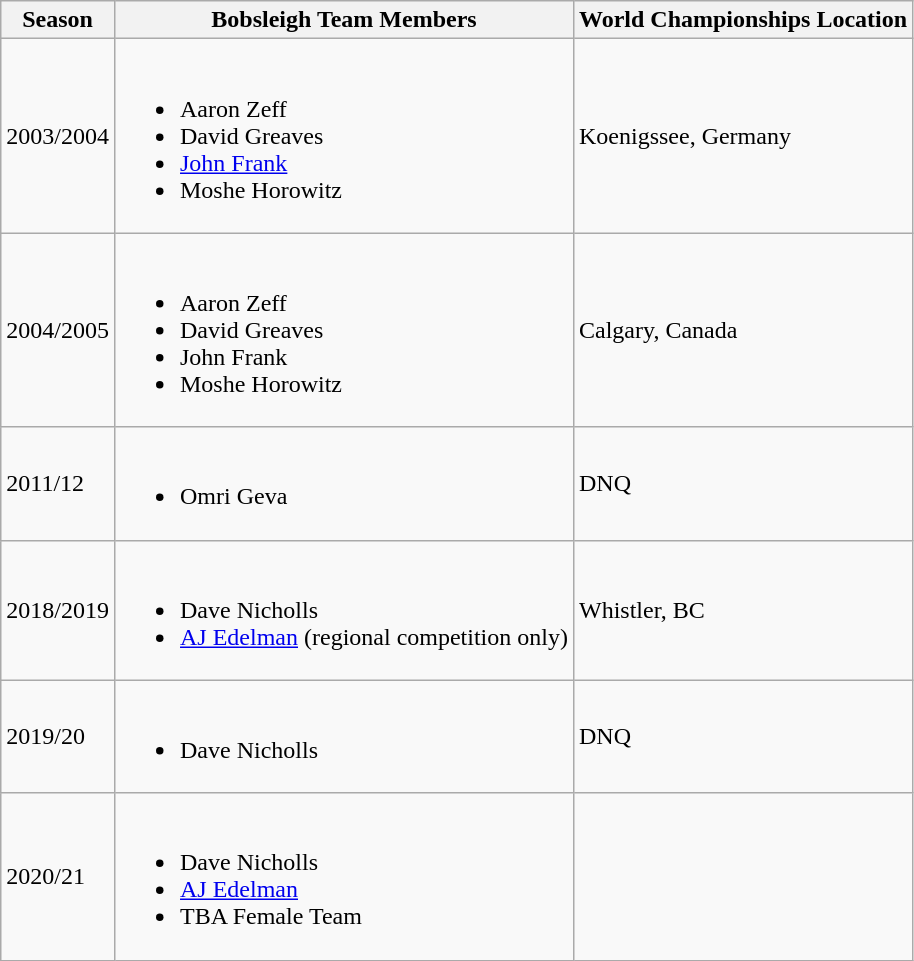<table class="wikitable">
<tr>
<th>Season</th>
<th>Bobsleigh Team Members</th>
<th>World Championships Location</th>
</tr>
<tr>
<td>2003/2004</td>
<td><br><ul><li>Aaron Zeff</li><li>David Greaves</li><li><a href='#'>John Frank</a></li><li>Moshe Horowitz</li></ul></td>
<td>Koenigssee, Germany</td>
</tr>
<tr>
<td>2004/2005</td>
<td><br><ul><li>Aaron Zeff</li><li>David Greaves</li><li>John Frank</li><li>Moshe Horowitz</li></ul></td>
<td>Calgary, Canada</td>
</tr>
<tr>
<td>2011/12</td>
<td><br><ul><li>Omri Geva</li></ul></td>
<td>DNQ</td>
</tr>
<tr>
<td>2018/2019</td>
<td><br><ul><li>Dave Nicholls</li><li><a href='#'>AJ Edelman</a> (regional competition only)</li></ul></td>
<td>Whistler, BC</td>
</tr>
<tr>
<td>2019/20</td>
<td><br><ul><li>Dave Nicholls</li></ul></td>
<td>DNQ</td>
</tr>
<tr>
<td>2020/21</td>
<td><br><ul><li>Dave Nicholls</li><li><a href='#'>AJ Edelman</a></li><li>TBA Female Team</li></ul></td>
<td></td>
</tr>
</table>
